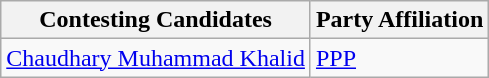<table class="wikitable sortable">
<tr>
<th>Contesting Candidates</th>
<th>Party Affiliation</th>
</tr>
<tr>
<td><a href='#'>Chaudhary Muhammad Khalid</a></td>
<td><a href='#'>PPP</a></td>
</tr>
</table>
